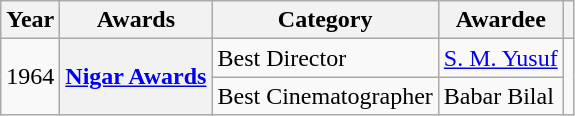<table class="wikitable plainrowheaders">
<tr>
<th>Year</th>
<th>Awards</th>
<th>Category</th>
<th>Awardee</th>
<th></th>
</tr>
<tr>
<td rowspan="2">1964</td>
<th scope="row" rowspan="2"><a href='#'>Nigar Awards</a><em></th>
<td>Best Director</td>
<td><a href='#'>S. M. Yusuf</a></td>
<td rowspan="2"></td>
</tr>
<tr>
<td>Best Cinematographer</td>
<td>Babar Bilal</td>
</tr>
</table>
